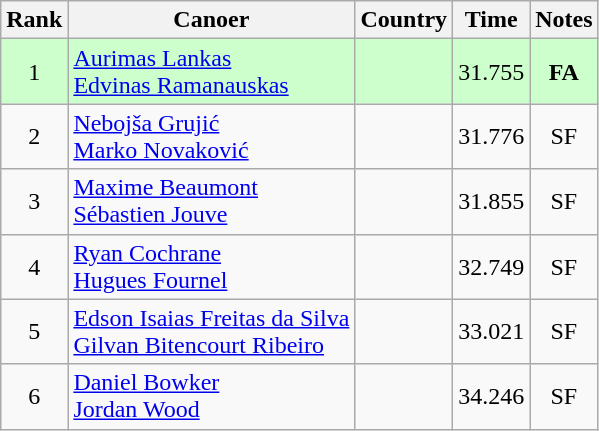<table class="wikitable" style="text-align:center;">
<tr>
<th>Rank</th>
<th>Canoer</th>
<th>Country</th>
<th>Time</th>
<th>Notes</th>
</tr>
<tr bgcolor=ccffcc>
<td>1</td>
<td align="left"><a href='#'>Aurimas Lankas</a><br><a href='#'>Edvinas Ramanauskas</a></td>
<td align=left></td>
<td>31.755</td>
<td><strong>FA</strong></td>
</tr>
<tr>
<td>2</td>
<td align="left"><a href='#'>Nebojša Grujić</a><br><a href='#'>Marko Novaković</a></td>
<td align=left></td>
<td>31.776</td>
<td>SF</td>
</tr>
<tr>
<td>3</td>
<td align="left"><a href='#'>Maxime Beaumont</a><br><a href='#'>Sébastien Jouve</a></td>
<td align=left></td>
<td>31.855</td>
<td>SF</td>
</tr>
<tr>
<td>4</td>
<td align="left"><a href='#'>Ryan Cochrane</a><br><a href='#'>Hugues Fournel</a></td>
<td align=left></td>
<td>32.749</td>
<td>SF</td>
</tr>
<tr>
<td>5</td>
<td align="left"><a href='#'>Edson Isaias Freitas da Silva</a><br><a href='#'>Gilvan Bitencourt Ribeiro</a></td>
<td align=left></td>
<td>33.021</td>
<td>SF</td>
</tr>
<tr>
<td>6</td>
<td align="left"><a href='#'>Daniel Bowker</a><br><a href='#'>Jordan Wood</a></td>
<td align=left></td>
<td>34.246</td>
<td>SF</td>
</tr>
</table>
